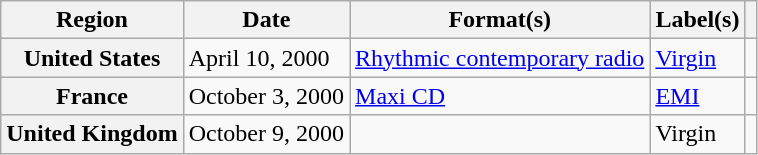<table class="wikitable plainrowheaders">
<tr>
<th scope="col">Region</th>
<th scope="col">Date</th>
<th scope="col">Format(s)</th>
<th scope="col">Label(s)</th>
<th scope="col"></th>
</tr>
<tr>
<th scope="row">United States</th>
<td>April 10, 2000</td>
<td><a href='#'>Rhythmic contemporary radio</a></td>
<td><a href='#'>Virgin</a></td>
<td></td>
</tr>
<tr>
<th scope="row">France</th>
<td>October 3, 2000</td>
<td><a href='#'>Maxi CD</a></td>
<td><a href='#'>EMI</a></td>
<td></td>
</tr>
<tr>
<th scope="row">United Kingdom</th>
<td>October 9, 2000</td>
<td></td>
<td>Virgin</td>
<td></td>
</tr>
</table>
